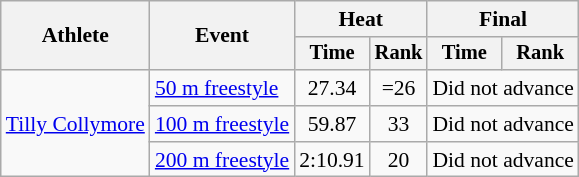<table class=wikitable style="font-size:90%">
<tr>
<th rowspan="2">Athlete</th>
<th rowspan="2">Event</th>
<th colspan="2">Heat</th>
<th colspan="2">Final</th>
</tr>
<tr style="font-size:95%">
<th>Time</th>
<th>Rank</th>
<th>Time</th>
<th>Rank</th>
</tr>
<tr align=center>
<td align=left rowspan=3><a href='#'>Tilly Collymore</a></td>
<td align=left><a href='#'>50 m freestyle</a></td>
<td>27.34</td>
<td>=26</td>
<td colspan=2>Did not advance</td>
</tr>
<tr align=center>
<td align=left><a href='#'>100 m freestyle</a></td>
<td>59.87</td>
<td>33</td>
<td colspan=2>Did not advance</td>
</tr>
<tr align=center>
<td align=left><a href='#'>200 m freestyle</a></td>
<td>2:10.91</td>
<td>20</td>
<td colspan=2>Did not advance</td>
</tr>
</table>
